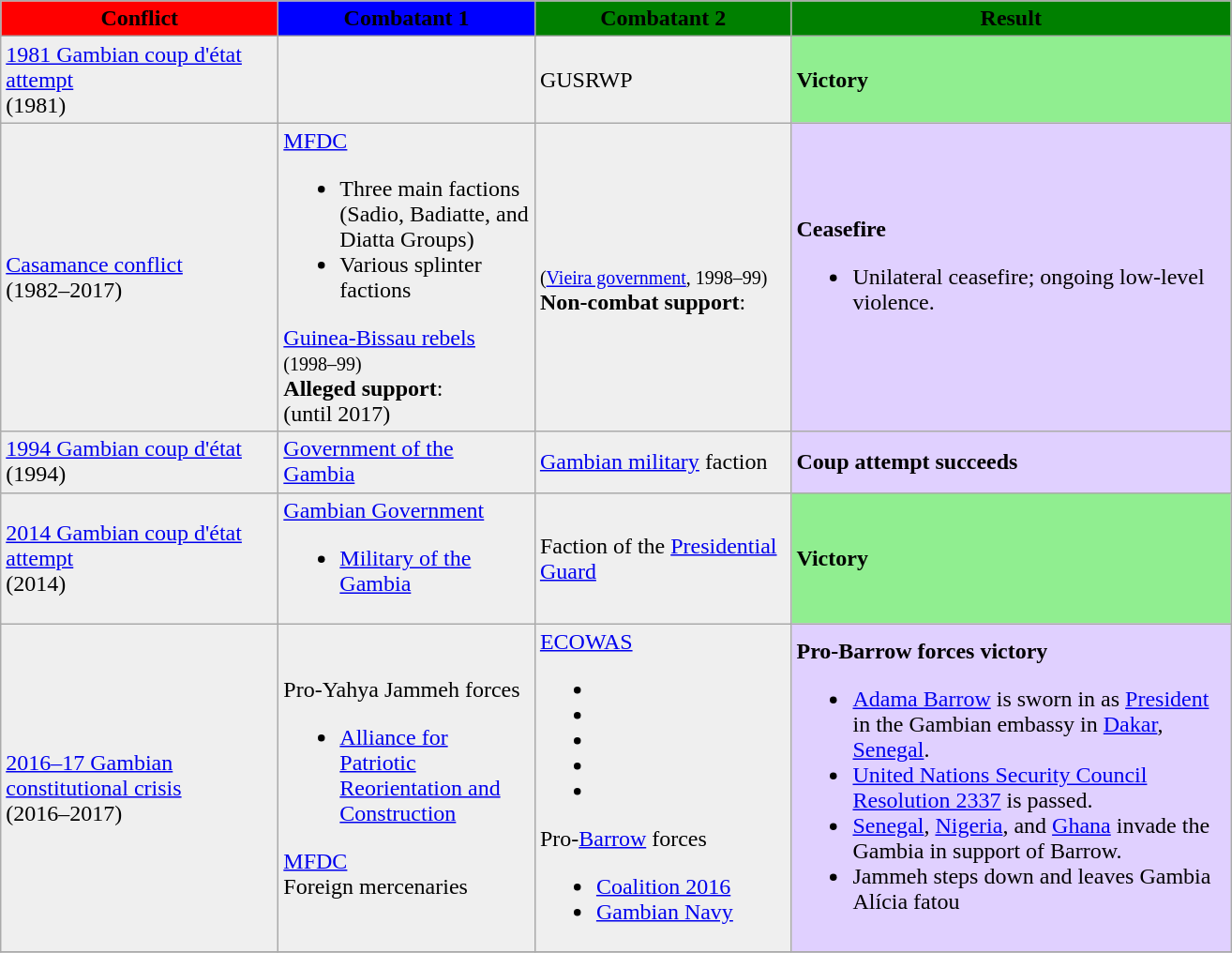<table class="wikitable">
<tr>
<th style="background:red" width="190"><span>Conflict</span></th>
<th style="background:blue" width="175"><span>Combatant 1</span></th>
<th style="background:green" width="175"><span>Combatant 2</span></th>
<th style="background:green" width="305"><span>Result</span></th>
</tr>
<tr>
<td style="background:#efefef"><a href='#'>1981 Gambian coup d'état attempt</a><br>(1981)</td>
<td style="background:#efefef"><br><br></td>
<td style="background:#efefef">GUSRWP</td>
<td style="background:lightgreen"><strong>Victory</strong></td>
</tr>
<tr>
<td style="background:#efefef"><a href='#'>Casamance conflict</a><br>(1982–2017)</td>
<td style="background:#efefef"> <a href='#'>MFDC</a><br><ul><li>Three main factions (Sadio, Badiatte, and Diatta Groups)</li><li>Various splinter factions</li></ul> <a href='#'>Guinea-Bissau rebels</a> <small>(1998–99)</small><br><strong>Alleged support</strong>:<br> (until 2017)</td>
<td style="background:#efefef"><br> <small>(<a href='#'>Vieira government</a>, 1998–99)</small><br><strong>Non-combat support</strong>:<br></td>
<td style="background:#E0D0FF"><strong>Ceasefire</strong><br><ul><li>Unilateral ceasefire; ongoing low-level violence.</li></ul></td>
</tr>
<tr>
<td style="background:#efefef"><a href='#'>1994 Gambian coup d'état</a><br>(1994)</td>
<td style="background:#efefef"> <a href='#'>Government of the Gambia</a></td>
<td style="background:#efefef"><a href='#'>Gambian military</a> faction</td>
<td style="background:#E0D0FF"><strong>Coup attempt succeeds</strong></td>
</tr>
<tr>
<td style="background:#efefef"><a href='#'>2014 Gambian coup d'état attempt</a><br>(2014)</td>
<td style="background:#efefef"> <a href='#'>Gambian Government</a><br><ul><li><a href='#'>Military of the Gambia</a></li></ul></td>
<td style="background:#efefef">Faction of the <a href='#'>Presidential Guard</a></td>
<td style="background:lightgreen"><strong>Victory</strong></td>
</tr>
<tr>
<td style="background:#efefef"><a href='#'>2016–17 Gambian constitutional crisis</a><br>(2016–2017)</td>
<td style="background:#efefef"> Pro-Yahya Jammeh forces<br><ul><li><a href='#'>Alliance for Patriotic Reorientation and Construction</a></li></ul> <a href='#'>MFDC</a><br>Foreign mercenaries</td>
<td style="background:#efefef"><a href='#'>ECOWAS</a><br><ul><li></li><li></li><li></li><li></li><li></li></ul> Pro-<a href='#'>Barrow</a> forces<ul><li><a href='#'>Coalition 2016</a></li><li><a href='#'>Gambian Navy</a></li></ul></td>
<td style="background:#E0D0FF"><strong>Pro-Barrow forces victory</strong><br><ul><li><a href='#'>Adama Barrow</a> is sworn in as <a href='#'>President</a> in the Gambian embassy in <a href='#'>Dakar</a>, <a href='#'>Senegal</a>.</li><li><a href='#'>United Nations Security Council Resolution 2337</a> is passed.</li><li><a href='#'>Senegal</a>, <a href='#'>Nigeria</a>, and <a href='#'>Ghana</a> invade the Gambia in support of Barrow.</li><li>Jammeh steps down and leaves Gambia Alícia fatou</li></ul></td>
</tr>
<tr>
</tr>
</table>
